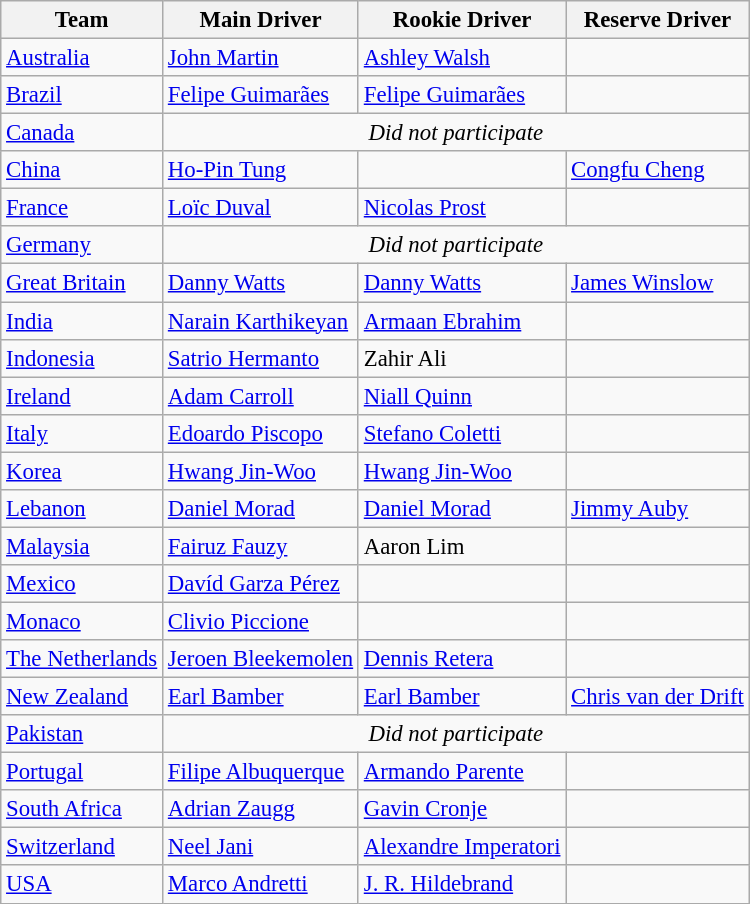<table class="wikitable" style="font-size:95%">
<tr>
<th>Team</th>
<th>Main Driver</th>
<th>Rookie Driver</th>
<th>Reserve Driver</th>
</tr>
<tr>
<td> <a href='#'>Australia</a></td>
<td><a href='#'>John Martin</a></td>
<td><a href='#'>Ashley Walsh</a></td>
<td></td>
</tr>
<tr>
<td> <a href='#'>Brazil</a></td>
<td><a href='#'>Felipe Guimarães</a></td>
<td><a href='#'>Felipe Guimarães</a></td>
<td></td>
</tr>
<tr>
<td> <a href='#'>Canada</a></td>
<td colspan=3 align=center><em>Did not participate</em></td>
</tr>
<tr>
<td> <a href='#'>China</a></td>
<td><a href='#'>Ho-Pin Tung</a></td>
<td></td>
<td><a href='#'>Congfu Cheng</a></td>
</tr>
<tr>
<td> <a href='#'>France</a></td>
<td><a href='#'>Loïc Duval</a></td>
<td><a href='#'>Nicolas Prost</a></td>
<td></td>
</tr>
<tr>
<td> <a href='#'>Germany</a></td>
<td colspan=3 align=center><em>Did not participate</em></td>
</tr>
<tr>
<td> <a href='#'>Great Britain</a></td>
<td><a href='#'>Danny Watts</a></td>
<td><a href='#'>Danny Watts</a></td>
<td><a href='#'>James Winslow</a></td>
</tr>
<tr>
<td> <a href='#'>India</a></td>
<td><a href='#'>Narain Karthikeyan</a></td>
<td><a href='#'>Armaan Ebrahim</a></td>
<td></td>
</tr>
<tr>
<td> <a href='#'>Indonesia</a></td>
<td><a href='#'>Satrio Hermanto</a></td>
<td>Zahir Ali</td>
<td></td>
</tr>
<tr>
<td> <a href='#'>Ireland</a></td>
<td><a href='#'>Adam Carroll</a></td>
<td><a href='#'>Niall Quinn</a></td>
<td></td>
</tr>
<tr>
<td> <a href='#'>Italy</a></td>
<td><a href='#'>Edoardo Piscopo</a></td>
<td><a href='#'>Stefano Coletti</a></td>
<td></td>
</tr>
<tr>
<td> <a href='#'>Korea</a></td>
<td><a href='#'>Hwang Jin-Woo</a></td>
<td><a href='#'>Hwang Jin-Woo</a></td>
<td></td>
</tr>
<tr>
<td> <a href='#'>Lebanon</a></td>
<td><a href='#'>Daniel Morad</a></td>
<td><a href='#'>Daniel Morad</a></td>
<td><a href='#'>Jimmy Auby</a></td>
</tr>
<tr>
<td> <a href='#'>Malaysia</a></td>
<td><a href='#'>Fairuz Fauzy</a></td>
<td>Aaron Lim</td>
<td></td>
</tr>
<tr>
<td> <a href='#'>Mexico</a></td>
<td><a href='#'>Davíd Garza Pérez</a></td>
<td></td>
<td></td>
</tr>
<tr>
<td> <a href='#'>Monaco</a></td>
<td><a href='#'>Clivio Piccione</a></td>
<td></td>
<td></td>
</tr>
<tr>
<td> <a href='#'>The Netherlands</a></td>
<td><a href='#'>Jeroen Bleekemolen</a></td>
<td><a href='#'>Dennis Retera</a></td>
<td></td>
</tr>
<tr>
<td> <a href='#'>New Zealand</a></td>
<td><a href='#'>Earl Bamber</a></td>
<td><a href='#'>Earl Bamber</a></td>
<td><a href='#'>Chris van der Drift</a></td>
</tr>
<tr>
<td> <a href='#'>Pakistan</a></td>
<td colspan=3 align=center><em>Did not participate</em></td>
</tr>
<tr>
<td> <a href='#'>Portugal</a></td>
<td><a href='#'>Filipe Albuquerque</a></td>
<td><a href='#'>Armando Parente</a></td>
<td></td>
</tr>
<tr>
<td> <a href='#'>South Africa</a></td>
<td><a href='#'>Adrian Zaugg</a></td>
<td><a href='#'>Gavin Cronje</a></td>
<td></td>
</tr>
<tr>
<td> <a href='#'>Switzerland</a></td>
<td><a href='#'>Neel Jani</a></td>
<td><a href='#'>Alexandre Imperatori</a></td>
<td></td>
</tr>
<tr>
<td> <a href='#'>USA</a></td>
<td><a href='#'>Marco Andretti</a></td>
<td><a href='#'>J. R. Hildebrand</a></td>
<td></td>
</tr>
</table>
